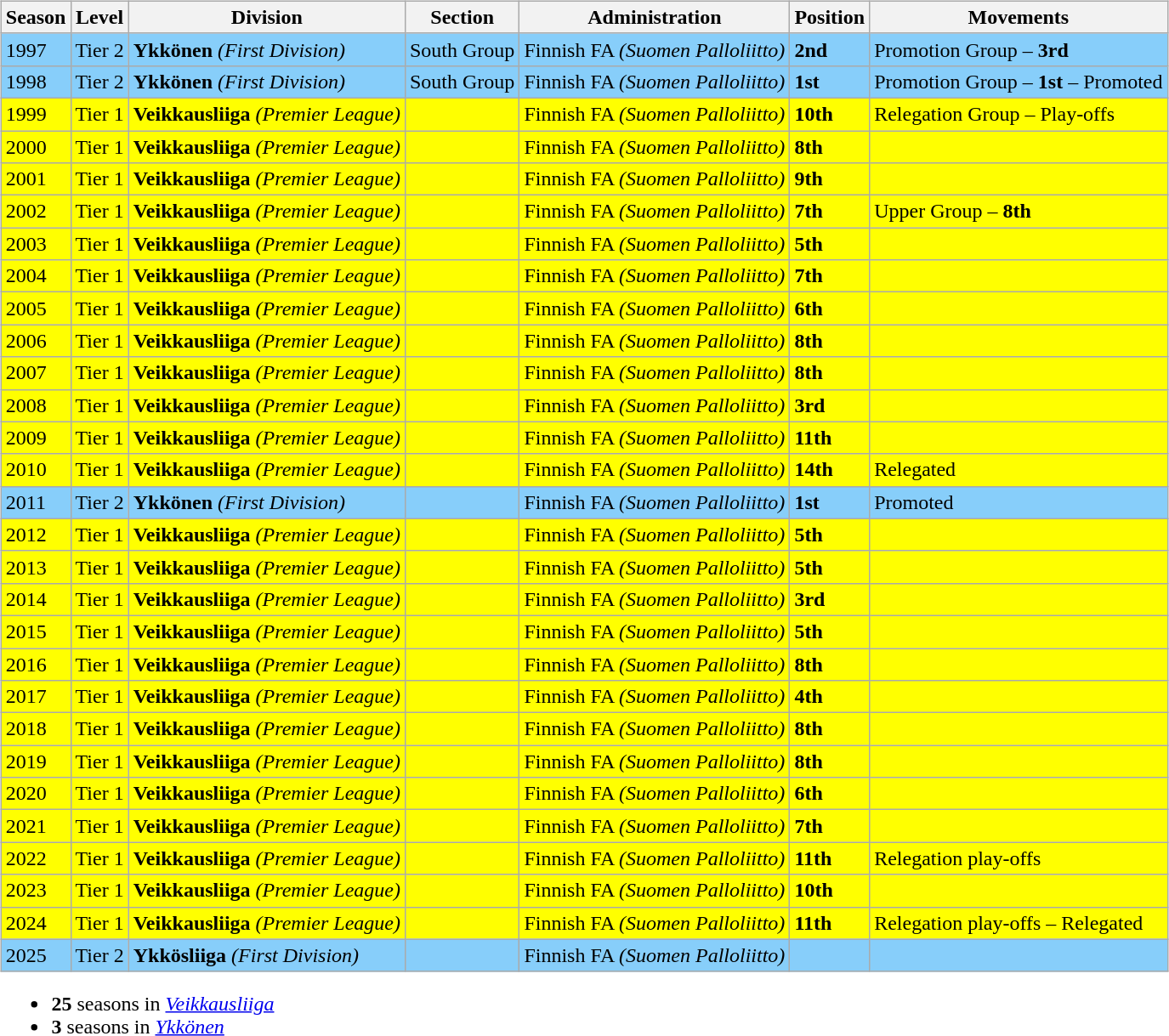<table>
<tr>
<td valign="top" width=0%><br><table class="wikitable">
<tr style="background:#f0f6fa;">
<th><strong>Season</strong></th>
<th><strong>Level</strong></th>
<th><strong>Division</strong></th>
<th><strong>Section</strong></th>
<th><strong>Administration</strong></th>
<th><strong>Position</strong></th>
<th><strong>Movements</strong></th>
</tr>
<tr>
<td style="background:#87CEFA;">1997</td>
<td style="background:#87CEFA;">Tier 2</td>
<td style="background:#87CEFA;"><strong> Ykkönen</strong> <em>(First Division)</em></td>
<td style="background:#87CEFA;">South Group</td>
<td style="background:#87CEFA;">Finnish FA <em>(Suomen Palloliitto)</em></td>
<td style="background:#87CEFA;"><strong>2nd</strong></td>
<td style="background:#87CEFA;">Promotion Group – <strong>3rd</strong></td>
</tr>
<tr>
<td style="background:#87CEFA;">1998</td>
<td style="background:#87CEFA;">Tier 2</td>
<td style="background:#87CEFA;"><strong> Ykkönen</strong> <em>(First Division)</em></td>
<td style="background:#87CEFA;">South Group</td>
<td style="background:#87CEFA;">Finnish FA <em>(Suomen Palloliitto)</em></td>
<td style="background:#87CEFA;"><strong>1st</strong></td>
<td style="background:#87CEFA;">Promotion Group –  <strong>1st</strong> – Promoted</td>
</tr>
<tr>
<td style="background:#FFFF00;">1999</td>
<td style="background:#FFFF00;">Tier 1</td>
<td style="background:#FFFF00;"><strong> Veikkausliiga</strong> <em>(Premier League)</em></td>
<td style="background:#FFFF00;"></td>
<td style="background:#FFFF00;">Finnish FA <em>(Suomen Palloliitto)</em></td>
<td style="background:#FFFF00;"><strong>10th</strong></td>
<td style="background:#FFFF00;">Relegation Group – Play-offs</td>
</tr>
<tr>
<td style="background:#FFFF00;">2000</td>
<td style="background:#FFFF00;">Tier 1</td>
<td style="background:#FFFF00;"><strong> Veikkausliiga</strong> <em>(Premier League)</em></td>
<td style="background:#FFFF00;"></td>
<td style="background:#FFFF00;">Finnish FA <em>(Suomen Palloliitto)</em></td>
<td style="background:#FFFF00;"><strong>8th</strong></td>
<td style="background:#FFFF00;"></td>
</tr>
<tr>
<td style="background:#FFFF00;">2001</td>
<td style="background:#FFFF00;">Tier 1</td>
<td style="background:#FFFF00;"><strong> Veikkausliiga</strong> <em>(Premier League)</em></td>
<td style="background:#FFFF00;"></td>
<td style="background:#FFFF00;">Finnish FA <em>(Suomen Palloliitto)</em></td>
<td style="background:#FFFF00;"><strong>9th</strong></td>
<td style="background:#FFFF00;"></td>
</tr>
<tr>
<td style="background:#FFFF00;">2002</td>
<td style="background:#FFFF00;">Tier 1</td>
<td style="background:#FFFF00;"><strong> Veikkausliiga</strong> <em>(Premier League)</em></td>
<td style="background:#FFFF00;"></td>
<td style="background:#FFFF00;">Finnish FA <em>(Suomen Palloliitto)</em></td>
<td style="background:#FFFF00;"><strong>7th</strong></td>
<td style="background:#FFFF00;">Upper Group –  <strong>8th</strong></td>
</tr>
<tr>
<td style="background:#FFFF00;">2003</td>
<td style="background:#FFFF00;">Tier 1</td>
<td style="background:#FFFF00;"><strong> Veikkausliiga</strong> <em>(Premier League)</em></td>
<td style="background:#FFFF00;"></td>
<td style="background:#FFFF00;">Finnish FA <em>(Suomen Palloliitto)</em></td>
<td style="background:#FFFF00;"><strong>5th</strong></td>
<td style="background:#FFFF00;"></td>
</tr>
<tr>
<td style="background:#FFFF00;">2004</td>
<td style="background:#FFFF00;">Tier 1</td>
<td style="background:#FFFF00;"><strong> Veikkausliiga</strong> <em>(Premier League)</em></td>
<td style="background:#FFFF00;"></td>
<td style="background:#FFFF00;">Finnish FA <em>(Suomen Palloliitto)</em></td>
<td style="background:#FFFF00;"><strong>7th</strong></td>
<td style="background:#FFFF00;"></td>
</tr>
<tr>
<td style="background:#FFFF00;">2005</td>
<td style="background:#FFFF00;">Tier 1</td>
<td style="background:#FFFF00;"><strong> Veikkausliiga</strong> <em>(Premier League)</em></td>
<td style="background:#FFFF00;"></td>
<td style="background:#FFFF00;">Finnish FA <em>(Suomen Palloliitto)</em></td>
<td style="background:#FFFF00;"><strong>6th</strong></td>
<td style="background:#FFFF00;"></td>
</tr>
<tr>
<td style="background:#FFFF00;">2006</td>
<td style="background:#FFFF00;">Tier 1</td>
<td style="background:#FFFF00;"><strong> Veikkausliiga</strong> <em>(Premier League)</em></td>
<td style="background:#FFFF00;"></td>
<td style="background:#FFFF00;">Finnish FA <em>(Suomen Palloliitto)</em></td>
<td style="background:#FFFF00;"><strong>8th</strong></td>
<td style="background:#FFFF00;"></td>
</tr>
<tr>
<td style="background:#FFFF00;">2007</td>
<td style="background:#FFFF00;">Tier 1</td>
<td style="background:#FFFF00;"><strong> Veikkausliiga</strong> <em>(Premier League)</em></td>
<td style="background:#FFFF00;"></td>
<td style="background:#FFFF00;">Finnish FA <em>(Suomen Palloliitto)</em></td>
<td style="background:#FFFF00;"><strong>8th</strong></td>
<td style="background:#FFFF00;"></td>
</tr>
<tr>
<td style="background:#FFFF00;">2008</td>
<td style="background:#FFFF00;">Tier 1</td>
<td style="background:#FFFF00;"><strong> Veikkausliiga</strong> <em>(Premier League)</em></td>
<td style="background:#FFFF00;"></td>
<td style="background:#FFFF00;">Finnish FA <em>(Suomen Palloliitto)</em></td>
<td style="background:#FFFF00;"><strong>3rd</strong></td>
<td style="background:#FFFF00;"></td>
</tr>
<tr>
<td style="background:#FFFF00;">2009</td>
<td style="background:#FFFF00;">Tier 1</td>
<td style="background:#FFFF00;"><strong> Veikkausliiga</strong> <em>(Premier League)</em></td>
<td style="background:#FFFF00;"></td>
<td style="background:#FFFF00;">Finnish FA <em>(Suomen Palloliitto)</em></td>
<td style="background:#FFFF00;"><strong>11th</strong></td>
<td style="background:#FFFF00;"></td>
</tr>
<tr>
<td style="background:#FFFF00;">2010</td>
<td style="background:#FFFF00;">Tier 1</td>
<td style="background:#FFFF00;"><strong> Veikkausliiga</strong> <em>(Premier League)</em></td>
<td style="background:#FFFF00;"></td>
<td style="background:#FFFF00;">Finnish FA <em>(Suomen Palloliitto)</em></td>
<td style="background:#FFFF00;"><strong>14th</strong></td>
<td style="background:#FFFF00;">Relegated</td>
</tr>
<tr>
<td style="background:#87CEFA;">2011</td>
<td style="background:#87CEFA;">Tier 2</td>
<td style="background:#87CEFA;"><strong> Ykkönen</strong> <em>(First Division)</em></td>
<td style="background:#87CEFA;"></td>
<td style="background:#87CEFA;">Finnish FA <em>(Suomen Palloliitto)</em></td>
<td style="background:#87CEFA;"><strong>1st</strong></td>
<td style="background:#87CEFA;">Promoted</td>
</tr>
<tr>
<td style="background:#FFFF00;">2012</td>
<td style="background:#FFFF00;">Tier 1</td>
<td style="background:#FFFF00;"><strong> Veikkausliiga</strong> <em>(Premier League)</em></td>
<td style="background:#FFFF00;"></td>
<td style="background:#FFFF00;">Finnish FA <em>(Suomen Palloliitto)</em></td>
<td style="background:#FFFF00;"><strong>5th</strong></td>
<td style="background:#FFFF00;"></td>
</tr>
<tr>
<td style="background:#FFFF00;">2013</td>
<td style="background:#FFFF00;">Tier 1</td>
<td style="background:#FFFF00;"><strong> Veikkausliiga</strong> <em>(Premier League)</em></td>
<td style="background:#FFFF00;"></td>
<td style="background:#FFFF00;">Finnish FA <em>(Suomen Palloliitto)</em></td>
<td style="background:#FFFF00;"><strong>5th</strong></td>
<td style="background:#FFFF00;"></td>
</tr>
<tr>
<td style="background:#FFFF00;">2014</td>
<td style="background:#FFFF00;">Tier 1</td>
<td style="background:#FFFF00;"><strong> Veikkausliiga</strong> <em>(Premier League)</em></td>
<td style="background:#FFFF00;"></td>
<td style="background:#FFFF00;">Finnish FA <em>(Suomen Palloliitto)</em></td>
<td style="background:#FFFF00;"><strong>3rd</strong></td>
<td style="background:#FFFF00;"></td>
</tr>
<tr>
<td style="background:#FFFF00;">2015</td>
<td style="background:#FFFF00;">Tier 1</td>
<td style="background:#FFFF00;"><strong> Veikkausliiga</strong> <em>(Premier League)</em></td>
<td style="background:#FFFF00;"></td>
<td style="background:#FFFF00;">Finnish FA <em>(Suomen Palloliitto)</em></td>
<td style="background:#FFFF00;"><strong>5th</strong></td>
<td style="background:#FFFF00;"></td>
</tr>
<tr>
<td style="background:#FFFF00;">2016</td>
<td style="background:#FFFF00;">Tier 1</td>
<td style="background:#FFFF00;"><strong> Veikkausliiga</strong> <em>(Premier League)</em></td>
<td style="background:#FFFF00;"></td>
<td style="background:#FFFF00;">Finnish FA <em>(Suomen Palloliitto)</em></td>
<td style="background:#FFFF00;"><strong>8th</strong></td>
<td style="background:#FFFF00;"></td>
</tr>
<tr>
<td style="background:#FFFF00;">2017</td>
<td style="background:#FFFF00;">Tier 1</td>
<td style="background:#FFFF00;"><strong> Veikkausliiga</strong> <em>(Premier League)</em></td>
<td style="background:#FFFF00;"></td>
<td style="background:#FFFF00;">Finnish FA <em>(Suomen Palloliitto)</em></td>
<td style="background:#FFFF00;"><strong>4th</strong></td>
<td style="background:#FFFF00;"></td>
</tr>
<tr>
<td style="background:#FFFF00;">2018</td>
<td style="background:#FFFF00;">Tier 1</td>
<td style="background:#FFFF00;"><strong> Veikkausliiga</strong> <em>(Premier League)</em></td>
<td style="background:#FFFF00;"></td>
<td style="background:#FFFF00;">Finnish FA <em>(Suomen Palloliitto)</em></td>
<td style="background:#FFFF00;"><strong>8th</strong></td>
<td style="background:#FFFF00;"></td>
</tr>
<tr>
<td style="background:#FFFF00;">2019</td>
<td style="background:#FFFF00;">Tier 1</td>
<td style="background:#FFFF00;"><strong> Veikkausliiga</strong> <em>(Premier League)</em></td>
<td style="background:#FFFF00;"></td>
<td style="background:#FFFF00;">Finnish FA <em>(Suomen Palloliitto)</em></td>
<td style="background:#FFFF00;"><strong>8th</strong></td>
<td style="background:#FFFF00;"></td>
</tr>
<tr>
<td style="background:#FFFF00;">2020</td>
<td style="background:#FFFF00;">Tier 1</td>
<td style="background:#FFFF00;"><strong> Veikkausliiga</strong> <em>(Premier League)</em></td>
<td style="background:#FFFF00;"></td>
<td style="background:#FFFF00;">Finnish FA <em>(Suomen Palloliitto)</em></td>
<td style="background:#FFFF00;"><strong>6th</strong></td>
<td style="background:#FFFF00;"></td>
</tr>
<tr>
<td style="background:#FFFF00;">2021</td>
<td style="background:#FFFF00;">Tier 1</td>
<td style="background:#FFFF00;"><strong> Veikkausliiga</strong> <em>(Premier League)</em></td>
<td style="background:#FFFF00;"></td>
<td style="background:#FFFF00;">Finnish FA <em>(Suomen Palloliitto)</em></td>
<td style="background:#FFFF00;"><strong>7th</strong></td>
<td style="background:#FFFF00;"></td>
</tr>
<tr>
<td style="background:#FFFF00;">2022</td>
<td style="background:#FFFF00;">Tier 1</td>
<td style="background:#FFFF00;"><strong> Veikkausliiga</strong> <em>(Premier League)</em></td>
<td style="background:#FFFF00;"></td>
<td style="background:#FFFF00;">Finnish FA <em>(Suomen Palloliitto)</em></td>
<td style="background:#FFFF00;"><strong>11th</strong></td>
<td style="background:#FFFF00;">Relegation play-offs</td>
</tr>
<tr>
<td style="background:#FFFF00;">2023</td>
<td style="background:#FFFF00;">Tier 1</td>
<td style="background:#FFFF00;"><strong> Veikkausliiga</strong> <em>(Premier League)</em></td>
<td style="background:#FFFF00;"></td>
<td style="background:#FFFF00;">Finnish FA <em>(Suomen Palloliitto)</em></td>
<td style="background:#FFFF00;"><strong>10th</strong></td>
<td style="background:#FFFF00;"></td>
</tr>
<tr>
<td style="background:#FFFF00;">2024</td>
<td style="background:#FFFF00;">Tier 1</td>
<td style="background:#FFFF00;"><strong> Veikkausliiga</strong> <em>(Premier League)</em></td>
<td style="background:#FFFF00;"></td>
<td style="background:#FFFF00;">Finnish FA <em>(Suomen Palloliitto)</em></td>
<td style="background:#FFFF00;"><strong>11th</strong></td>
<td style="background:#FFFF00;">Relegation play-offs – Relegated</td>
</tr>
<tr>
<td style="background:#87CEFA;">2025</td>
<td style="background:#87CEFA;">Tier 2</td>
<td style="background:#87CEFA;"><strong> Ykkösliiga</strong> <em>(First Division)</em></td>
<td style="background:#87CEFA;"></td>
<td style="background:#87CEFA;">Finnish FA <em>(Suomen Palloliitto)</em></td>
<td style="background:#87CEFA;"></td>
<td style="background:#87CEFA;"></td>
</tr>
</table>
<ul><li><strong>25</strong> seasons in <em><a href='#'>Veikkausliiga</a></em></li><li><strong>3</strong> seasons in <em><a href='#'>Ykkönen</a></em></li></ul></td>
</tr>
</table>
